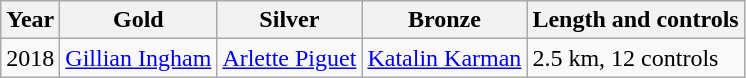<table class="wikitable">
<tr>
<th>Year</th>
<th>Gold</th>
<th>Silver</th>
<th>Bronze</th>
<th>Length and controls</th>
</tr>
<tr>
<td>2018</td>
<td> <a href='#'>Gillian Ingham</a></td>
<td> <a href='#'>Arlette Piguet</a></td>
<td> <a href='#'>Katalin Karman</a></td>
<td>2.5 km, 12 controls</td>
</tr>
</table>
